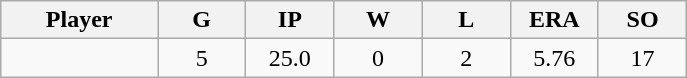<table class="wikitable sortable">
<tr>
<th bgcolor="#DDDDFF" width="16%">Player</th>
<th bgcolor="#DDDDFF" width="9%">G</th>
<th bgcolor="#DDDDFF" width="9%">IP</th>
<th bgcolor="#DDDDFF" width="9%">W</th>
<th bgcolor="#DDDDFF" width="9%">L</th>
<th bgcolor="#DDDDFF" width="9%">ERA</th>
<th bgcolor="#DDDDFF" width="9%">SO</th>
</tr>
<tr align="center">
<td></td>
<td>5</td>
<td>25.0</td>
<td>0</td>
<td>2</td>
<td>5.76</td>
<td>17</td>
</tr>
</table>
